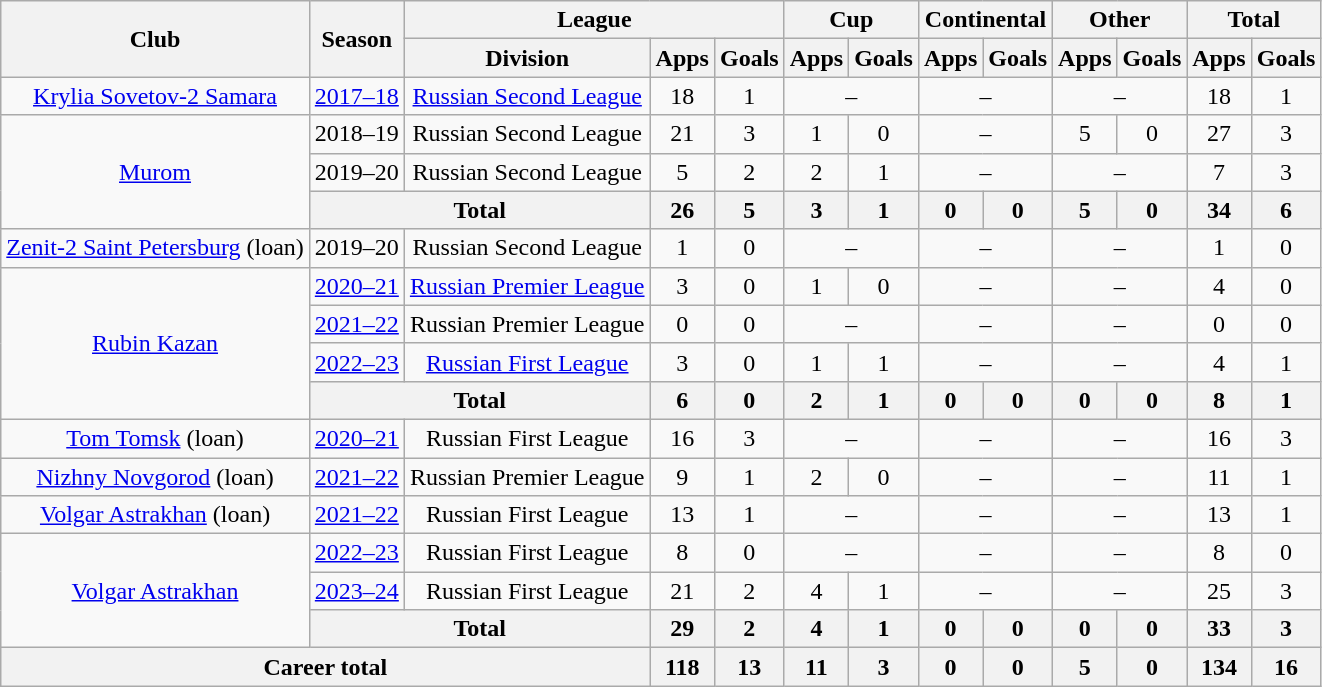<table class="wikitable" style="text-align: center;">
<tr>
<th rowspan=2>Club</th>
<th rowspan=2>Season</th>
<th colspan=3>League</th>
<th colspan=2>Cup</th>
<th colspan=2>Continental</th>
<th colspan=2>Other</th>
<th colspan=2>Total</th>
</tr>
<tr>
<th>Division</th>
<th>Apps</th>
<th>Goals</th>
<th>Apps</th>
<th>Goals</th>
<th>Apps</th>
<th>Goals</th>
<th>Apps</th>
<th>Goals</th>
<th>Apps</th>
<th>Goals</th>
</tr>
<tr>
<td><a href='#'>Krylia Sovetov-2 Samara</a></td>
<td><a href='#'>2017–18</a></td>
<td><a href='#'>Russian Second League</a></td>
<td>18</td>
<td>1</td>
<td colspan=2>–</td>
<td colspan=2>–</td>
<td colspan=2>–</td>
<td>18</td>
<td>1</td>
</tr>
<tr>
<td rowspan="3"><a href='#'>Murom</a></td>
<td>2018–19</td>
<td>Russian Second League</td>
<td>21</td>
<td>3</td>
<td>1</td>
<td>0</td>
<td colspan=2>–</td>
<td>5</td>
<td>0</td>
<td>27</td>
<td>3</td>
</tr>
<tr>
<td>2019–20</td>
<td>Russian Second League</td>
<td>5</td>
<td>2</td>
<td>2</td>
<td>1</td>
<td colspan=2>–</td>
<td colspan=2>–</td>
<td>7</td>
<td>3</td>
</tr>
<tr>
<th colspan=2>Total</th>
<th>26</th>
<th>5</th>
<th>3</th>
<th>1</th>
<th>0</th>
<th>0</th>
<th>5</th>
<th>0</th>
<th>34</th>
<th>6</th>
</tr>
<tr>
<td><a href='#'>Zenit-2 Saint Petersburg</a> (loan)</td>
<td>2019–20</td>
<td>Russian Second League</td>
<td>1</td>
<td>0</td>
<td colspan=2>–</td>
<td colspan=2>–</td>
<td colspan=2>–</td>
<td>1</td>
<td>0</td>
</tr>
<tr>
<td rowspan="4"><a href='#'>Rubin Kazan</a></td>
<td><a href='#'>2020–21</a></td>
<td><a href='#'>Russian Premier League</a></td>
<td>3</td>
<td>0</td>
<td>1</td>
<td>0</td>
<td colspan=2>–</td>
<td colspan=2>–</td>
<td>4</td>
<td>0</td>
</tr>
<tr>
<td><a href='#'>2021–22</a></td>
<td>Russian Premier League</td>
<td>0</td>
<td>0</td>
<td colspan=2>–</td>
<td colspan=2>–</td>
<td colspan=2>–</td>
<td>0</td>
<td>0</td>
</tr>
<tr>
<td><a href='#'>2022–23</a></td>
<td><a href='#'>Russian First League</a></td>
<td>3</td>
<td>0</td>
<td>1</td>
<td>1</td>
<td colspan=2>–</td>
<td colspan=2>–</td>
<td>4</td>
<td>1</td>
</tr>
<tr>
<th colspan=2>Total</th>
<th>6</th>
<th>0</th>
<th>2</th>
<th>1</th>
<th>0</th>
<th>0</th>
<th>0</th>
<th>0</th>
<th>8</th>
<th>1</th>
</tr>
<tr>
<td><a href='#'>Tom Tomsk</a> (loan)</td>
<td><a href='#'>2020–21</a></td>
<td>Russian First League</td>
<td>16</td>
<td>3</td>
<td colspan=2>–</td>
<td colspan=2>–</td>
<td colspan=2>–</td>
<td>16</td>
<td>3</td>
</tr>
<tr>
<td><a href='#'>Nizhny Novgorod</a> (loan)</td>
<td><a href='#'>2021–22</a></td>
<td>Russian Premier League</td>
<td>9</td>
<td>1</td>
<td>2</td>
<td>0</td>
<td colspan=2>–</td>
<td colspan=2>–</td>
<td>11</td>
<td>1</td>
</tr>
<tr>
<td><a href='#'>Volgar Astrakhan</a> (loan)</td>
<td><a href='#'>2021–22</a></td>
<td>Russian First League</td>
<td>13</td>
<td>1</td>
<td colspan=2>–</td>
<td colspan=2>–</td>
<td colspan=2>–</td>
<td>13</td>
<td>1</td>
</tr>
<tr>
<td rowspan="3"><a href='#'>Volgar Astrakhan</a></td>
<td><a href='#'>2022–23</a></td>
<td>Russian First League</td>
<td>8</td>
<td>0</td>
<td colspan=2>–</td>
<td colspan=2>–</td>
<td colspan=2>–</td>
<td>8</td>
<td>0</td>
</tr>
<tr>
<td><a href='#'>2023–24</a></td>
<td>Russian First League</td>
<td>21</td>
<td>2</td>
<td>4</td>
<td>1</td>
<td colspan=2>–</td>
<td colspan=2>–</td>
<td>25</td>
<td>3</td>
</tr>
<tr>
<th colspan=2>Total</th>
<th>29</th>
<th>2</th>
<th>4</th>
<th>1</th>
<th>0</th>
<th>0</th>
<th>0</th>
<th>0</th>
<th>33</th>
<th>3</th>
</tr>
<tr>
<th colspan=3>Career total</th>
<th>118</th>
<th>13</th>
<th>11</th>
<th>3</th>
<th>0</th>
<th>0</th>
<th>5</th>
<th>0</th>
<th>134</th>
<th>16</th>
</tr>
</table>
